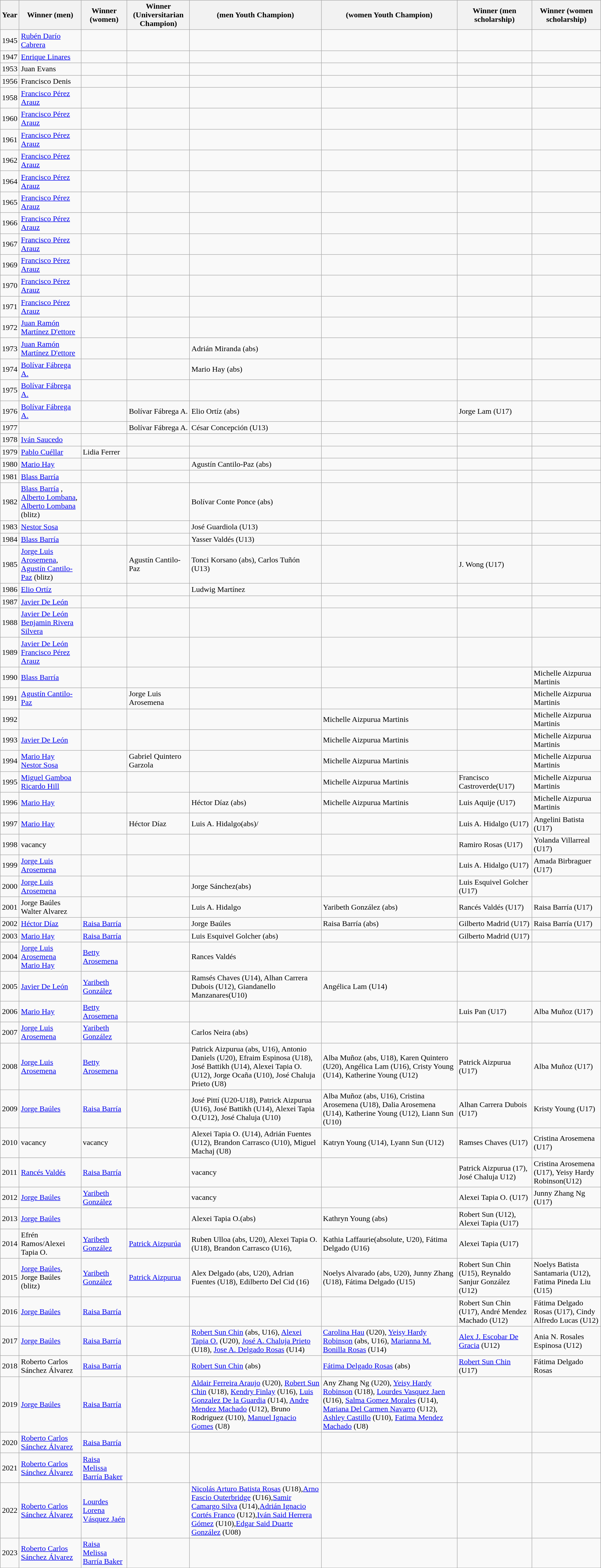<table class="sortable wikitable">
<tr>
<th>Year</th>
<th>Winner (men)</th>
<th>Winner (women)</th>
<th>Winner (Universitarian Champion)</th>
<th>(men Youth Champion)</th>
<th>(women Youth Champion)</th>
<th>Winner (men scholarship)</th>
<th>Winner (women scholarship)</th>
</tr>
<tr>
<td>1945</td>
<td><a href='#'>Rubén Darío Cabrera</a></td>
<td></td>
<td></td>
<td></td>
<td></td>
<td></td>
<td></td>
</tr>
<tr>
<td>1947</td>
<td><a href='#'>Enrique Linares</a></td>
<td></td>
<td></td>
<td></td>
<td></td>
<td></td>
<td></td>
</tr>
<tr>
<td>1953</td>
<td>Juan Evans</td>
<td></td>
<td></td>
<td></td>
<td></td>
<td></td>
<td></td>
</tr>
<tr>
<td>1956</td>
<td>Francisco Denis</td>
<td></td>
<td></td>
<td></td>
<td></td>
<td></td>
<td></td>
</tr>
<tr>
<td>1958</td>
<td><a href='#'>Francisco Pérez Arauz</a></td>
<td></td>
<td></td>
<td></td>
<td></td>
<td></td>
<td></td>
</tr>
<tr>
<td>1960</td>
<td><a href='#'>Francisco Pérez Arauz</a></td>
<td></td>
<td></td>
<td></td>
<td></td>
<td></td>
<td></td>
</tr>
<tr>
<td>1961</td>
<td><a href='#'>Francisco Pérez Arauz</a></td>
<td></td>
<td></td>
<td></td>
<td></td>
<td></td>
<td></td>
</tr>
<tr>
<td>1962</td>
<td><a href='#'>Francisco Pérez Arauz</a></td>
<td></td>
<td></td>
<td></td>
<td></td>
<td></td>
<td></td>
</tr>
<tr>
<td>1964</td>
<td><a href='#'>Francisco Pérez Arauz</a></td>
<td></td>
<td></td>
<td></td>
<td></td>
<td></td>
<td></td>
</tr>
<tr>
<td>1965</td>
<td><a href='#'>Francisco Pérez Arauz</a></td>
<td></td>
<td></td>
<td></td>
<td></td>
<td></td>
<td></td>
</tr>
<tr>
<td>1966</td>
<td><a href='#'>Francisco Pérez Arauz</a></td>
<td></td>
<td></td>
<td></td>
<td></td>
<td></td>
<td></td>
</tr>
<tr>
<td>1967</td>
<td><a href='#'>Francisco Pérez Arauz</a></td>
<td></td>
<td></td>
<td></td>
<td></td>
<td></td>
<td></td>
</tr>
<tr>
<td>1969</td>
<td><a href='#'>Francisco Pérez Arauz</a></td>
<td></td>
<td></td>
<td></td>
<td></td>
<td></td>
<td></td>
</tr>
<tr>
<td>1970</td>
<td><a href='#'>Francisco Pérez Arauz</a></td>
<td></td>
<td></td>
<td></td>
<td></td>
<td></td>
<td></td>
</tr>
<tr>
<td>1971</td>
<td><a href='#'>Francisco Pérez Arauz</a></td>
<td></td>
<td></td>
<td></td>
<td></td>
<td></td>
<td></td>
</tr>
<tr>
<td>1972</td>
<td><a href='#'>Juan Ramón Martínez D'ettore</a></td>
<td></td>
<td></td>
<td></td>
<td></td>
<td></td>
<td></td>
</tr>
<tr>
<td>1973</td>
<td><a href='#'>Juan Ramón Martínez D'ettore</a></td>
<td></td>
<td></td>
<td>Adrián Miranda (abs)</td>
<td></td>
<td></td>
<td></td>
</tr>
<tr>
<td>1974</td>
<td><a href='#'>Bolívar Fábrega A.</a></td>
<td></td>
<td></td>
<td>Mario Hay (abs)</td>
<td></td>
<td></td>
<td></td>
</tr>
<tr>
<td>1975</td>
<td><a href='#'>Bolívar Fábrega A.</a></td>
<td></td>
<td></td>
<td></td>
<td></td>
<td></td>
<td></td>
</tr>
<tr>
<td>1976</td>
<td><a href='#'>Bolívar Fábrega A.</a></td>
<td></td>
<td>Bolívar Fábrega A.</td>
<td>Elio Ortíz (abs)</td>
<td></td>
<td>Jorge Lam (U17)</td>
<td></td>
</tr>
<tr>
<td>1977</td>
<td></td>
<td></td>
<td>Bolívar Fábrega A.</td>
<td>César Concepción (U13)</td>
<td></td>
<td></td>
<td></td>
</tr>
<tr>
<td>1978</td>
<td><a href='#'>Iván Saucedo</a></td>
<td></td>
<td></td>
<td></td>
<td></td>
<td></td>
</tr>
<tr>
<td>1979</td>
<td><a href='#'>Pablo Cuéllar</a></td>
<td>Lidia Ferrer</td>
<td></td>
<td></td>
<td></td>
<td></td>
<td></td>
</tr>
<tr>
<td>1980</td>
<td><a href='#'>Mario Hay</a></td>
<td></td>
<td></td>
<td>Agustín Cantilo-Paz (abs)</td>
<td></td>
<td></td>
<td></td>
</tr>
<tr>
<td>1981</td>
<td><a href='#'>Blass Barría</a></td>
<td></td>
<td></td>
<td></td>
<td></td>
<td></td>
<td></td>
</tr>
<tr>
<td>1982</td>
<td><a href='#'>Blass Barría</a> ,<br> <a href='#'>Alberto Lombana</a>, <a href='#'>Alberto Lombana</a> (blitz)</td>
<td></td>
<td></td>
<td>Bolívar Conte Ponce (abs)</td>
<td></td>
<td></td>
<td></td>
</tr>
<tr>
<td>1983</td>
<td><a href='#'>Nestor Sosa</a></td>
<td></td>
<td></td>
<td>José Guardiola (U13)</td>
<td></td>
<td></td>
<td></td>
</tr>
<tr>
<td>1984</td>
<td><a href='#'>Blass Barría</a></td>
<td></td>
<td></td>
<td>Yasser Valdés (U13)</td>
<td></td>
<td></td>
<td></td>
</tr>
<tr>
<td>1985</td>
<td><a href='#'>Jorge Luis Arosemena</a>, <a href='#'>Agustín Cantilo-Paz</a> (blitz)</td>
<td></td>
<td>Agustín Cantilo-Paz</td>
<td>Tonci Korsano (abs), Carlos Tuñón (U13)</td>
<td></td>
<td>J. Wong (U17)</td>
<td></td>
</tr>
<tr>
<td>1986</td>
<td><a href='#'>Elio Ortíz</a></td>
<td></td>
<td></td>
<td>Ludwig Martínez</td>
<td></td>
<td></td>
<td></td>
</tr>
<tr>
<td>1987</td>
<td><a href='#'>Javier De León</a></td>
<td></td>
<td></td>
<td></td>
<td></td>
<td></td>
<td></td>
</tr>
<tr>
<td>1988</td>
<td><a href='#'>Javier De León</a> <br> <a href='#'>Benjamin Rivera Silvera</a></td>
<td></td>
<td></td>
<td></td>
<td></td>
<td></td>
<td></td>
</tr>
<tr>
<td>1989</td>
<td><a href='#'>Javier De León</a> <br> <a href='#'>Francisco Pérez Arauz</a></td>
<td></td>
<td></td>
<td></td>
<td></td>
<td></td>
<td></td>
</tr>
<tr>
<td>1990</td>
<td><a href='#'>Blass Barría</a></td>
<td></td>
<td></td>
<td></td>
<td></td>
<td></td>
<td>Michelle Aizpurua Martinis</td>
</tr>
<tr>
<td>1991</td>
<td><a href='#'>Agustín Cantilo-Paz</a></td>
<td></td>
<td>Jorge Luis Arosemena</td>
<td></td>
<td></td>
<td></td>
<td>Michelle Aizpurua Martinis</td>
</tr>
<tr>
<td>1992</td>
<td></td>
<td></td>
<td></td>
<td></td>
<td>Michelle Aizpurua Martinis</td>
<td></td>
<td>Michelle Aizpurua Martinis</td>
</tr>
<tr>
<td>1993</td>
<td><a href='#'>Javier De León</a></td>
<td></td>
<td></td>
<td></td>
<td>Michelle Aizpurua Martinis</td>
<td></td>
<td>Michelle Aizpurua Martinis</td>
</tr>
<tr>
<td>1994</td>
<td><a href='#'>Mario Hay</a> <br> <a href='#'>Nestor Sosa</a></td>
<td></td>
<td>Gabriel Quintero Garzola</td>
<td></td>
<td>Michelle Aizpurua Martinis</td>
<td></td>
<td>Michelle Aizpurua Martinis</td>
</tr>
<tr>
<td>1995</td>
<td><a href='#'>Miguel Gamboa</a> <br> <a href='#'>Ricardo Hill</a></td>
<td></td>
<td></td>
<td></td>
<td>Michelle Aizpurua Martinis</td>
<td>Francisco Castroverde(U17)</td>
<td>Michelle Aizpurua Martinis</td>
</tr>
<tr>
<td>1996</td>
<td><a href='#'>Mario Hay</a></td>
<td></td>
<td></td>
<td>Héctor Díaz (abs)</td>
<td>Michelle Aizpurua Martinis</td>
<td>Luis Aquije (U17)</td>
<td>Michelle Aizpurua Martinis</td>
</tr>
<tr>
<td>1997</td>
<td><a href='#'>Mario Hay</a></td>
<td></td>
<td>Héctor Díaz</td>
<td>Luis A. Hidalgo(abs)/</td>
<td></td>
<td>Luis A. Hidalgo (U17)</td>
<td>Angelini Batista (U17)</td>
</tr>
<tr>
<td>1998</td>
<td>vacancy</td>
<td></td>
<td></td>
<td></td>
<td></td>
<td>Ramiro Rosas (U17)</td>
<td>Yolanda Villarreal (U17)</td>
</tr>
<tr>
<td>1999</td>
<td><a href='#'>Jorge Luis Arosemena</a></td>
<td></td>
<td></td>
<td></td>
<td></td>
<td>Luis A. Hidalgo (U17)</td>
<td>Amada Birbraguer (U17)</td>
</tr>
<tr>
<td>2000</td>
<td><a href='#'>Jorge Luis Arosemena</a></td>
<td></td>
<td></td>
<td>Jorge Sánchez(abs)</td>
<td></td>
<td>Luis Esquivel Golcher (U17)</td>
<td></td>
</tr>
<tr>
<td>2001</td>
<td>Jorge Baúles <br> Walter Alvarez</td>
<td></td>
<td></td>
<td>Luis A. Hidalgo</td>
<td>Yaribeth González (abs)</td>
<td>Rancés Valdés (U17)</td>
<td>Raisa Barría (U17)</td>
</tr>
<tr>
<td>2002</td>
<td><a href='#'>Héctor Díaz</a></td>
<td><a href='#'>Raisa Barría</a></td>
<td></td>
<td>Jorge Baúles</td>
<td>Raisa Barría (abs)</td>
<td>Gilberto Madrid (U17)</td>
<td>Raisa Barría (U17)</td>
</tr>
<tr>
<td>2003</td>
<td><a href='#'>Mario Hay</a></td>
<td><a href='#'>Raisa Barría</a></td>
<td></td>
<td>Luis Esquivel Golcher (abs)</td>
<td></td>
<td>Gilberto Madrid (U17)</td>
<td></td>
</tr>
<tr>
<td>2004</td>
<td><a href='#'>Jorge Luis Arosemena</a> <br> <a href='#'>Mario Hay</a></td>
<td><a href='#'>Betty Arosemena</a></td>
<td></td>
<td>Rances Valdés</td>
<td></td>
<td></td>
<td></td>
</tr>
<tr>
<td>2005</td>
<td><a href='#'>Javier De León</a></td>
<td><a href='#'>Yaribeth González</a></td>
<td></td>
<td>Ramsés Chaves (U14), Alhan Carrera Dubois (U12), Giandanello Manzanares(U10)</td>
<td>Angélica Lam (U14)</td>
<td></td>
<td></td>
</tr>
<tr>
<td>2006</td>
<td><a href='#'>Mario Hay</a></td>
<td><a href='#'>Betty Arosemena</a></td>
<td></td>
<td></td>
<td></td>
<td>Luis Pan (U17)</td>
<td>Alba Muñoz (U17)</td>
</tr>
<tr>
<td>2007</td>
<td><a href='#'>Jorge Luis Arosemena</a></td>
<td><a href='#'>Yaribeth González</a></td>
<td></td>
<td>Carlos Neira (abs)</td>
<td></td>
<td></td>
<td></td>
</tr>
<tr>
<td>2008</td>
<td><a href='#'>Jorge Luis Arosemena</a></td>
<td><a href='#'>Betty Arosemena</a></td>
<td></td>
<td>Patrick Aizpurua (abs, U16), Antonio Daniels (U20), Efraim Espinosa (U18), José Battikh (U14), Alexei Tapia O. (U12), Jorge Ocaña (U10), José Chaluja Prieto (U8)</td>
<td>Alba Muñoz (abs, U18), Karen Quintero (U20), Angélica Lam (U16), Cristy Young (U14), Katherine Young (U12)</td>
<td>Patrick Aizpurua (U17)</td>
<td>Alba Muñoz (U17)</td>
</tr>
<tr>
<td>2009</td>
<td><a href='#'>Jorge Baúles</a></td>
<td><a href='#'>Raisa Barría</a></td>
<td></td>
<td>José Pittí (U20-U18), Patrick Aizpurua (U16), José Battikh (U14), Alexei Tapia O.(U12), José Chaluja (U10)</td>
<td>Alba Muñoz (abs, U16), Cristina Arosemena (U18), Dalia Arosemena (U14), Katherine Young (U12), Liann Sun (U10)</td>
<td>Alhan Carrera Dubois (U17)</td>
<td>Kristy Young (U17)</td>
</tr>
<tr>
<td>2010</td>
<td>vacancy</td>
<td>vacancy</td>
<td></td>
<td>Alexei Tapia O. (U14), Adrián Fuentes (U12), Brandon Carrasco (U10), Miguel Machaj (U8)</td>
<td>Katryn Young (U14), Lyann Sun (U12)</td>
<td>Ramses Chaves (U17)</td>
<td>Cristina Arosemena (U17)</td>
</tr>
<tr>
<td>2011</td>
<td><a href='#'>Rancés Valdés</a></td>
<td><a href='#'>Raisa Barría</a></td>
<td></td>
<td>vacancy</td>
<td></td>
<td>Patrick Aizpurua (17), José Chaluja U12)</td>
<td>Cristina Arosemena (U17), Yeisy Hardy Robinson(U12)</td>
</tr>
<tr>
<td>2012</td>
<td><a href='#'>Jorge Baúles</a></td>
<td><a href='#'>Yaribeth González</a></td>
<td></td>
<td>vacancy</td>
<td></td>
<td>Alexei Tapia O. (U17)</td>
<td>Junny Zhang Ng (U17)</td>
</tr>
<tr>
<td>2013</td>
<td><a href='#'>Jorge Baúles</a></td>
<td></td>
<td></td>
<td>Alexei Tapia O.(abs)</td>
<td>Kathryn Young (abs)</td>
<td>Robert Sun (U12), Alexei Tapia (U17)</td>
<td></td>
</tr>
<tr>
<td>2014</td>
<td>Efrén Ramos/Alexei Tapia O.</td>
<td><a href='#'>Yaribeth González</a></td>
<td><a href='#'>Patrick Aizpurúa</a></td>
<td>Ruben Ulloa (abs, U20), Alexei Tapia O. (U18), Brandon Carrasco (U16),</td>
<td>Kathia Laffaurie(absolute, U20), Fátima Delgado (U16)</td>
<td>Alexei Tapia (U17)</td>
<td></td>
</tr>
<tr>
<td>2015</td>
<td><a href='#'>Jorge Baúles</a>, Jorge Baúles (blitz)</td>
<td><a href='#'>Yaribeth González</a></td>
<td><a href='#'>Patrick Aizpurua</a></td>
<td>Alex Delgado (abs, U20), Adrian Fuentes (U18), Edilberto Del Cid (16)</td>
<td>Noelys Alvarado (abs, U20), Junny Zhang (U18), Fátima Delgado (U15)</td>
<td>Robert Sun Chin (U15), Reynaldo Sanjur González (U12)</td>
<td>Noelys Batista Santamaria (U12), Fatima Pineda Liu (U15)</td>
</tr>
<tr>
<td>2016</td>
<td><a href='#'>Jorge Baúles</a></td>
<td><a href='#'>Raisa Barría</a></td>
<td></td>
<td></td>
<td></td>
<td>Robert Sun Chin (U17), André Mendez Machado (U12)</td>
<td>Fátima Delgado Rosas (U17), Cindy Alfredo Lucas (U12)</td>
</tr>
<tr>
<td>2017</td>
<td><a href='#'>Jorge Baúles</a></td>
<td><a href='#'>Raisa Barría</a></td>
<td></td>
<td><a href='#'>Robert Sun Chin</a> (abs, U16), <a href='#'>Alexei Tapia O.</a> (U20), <a href='#'>José A. Chaluja Prieto</a> (U18), <a href='#'>Jose A. Delgado Rosas</a> (U14)</td>
<td><a href='#'>Carolina Hau</a> (U20), <a href='#'>Yeisy Hardy Robinson</a> (abs, U16), <a href='#'>Marianna M. Bonilla Rosas</a> (U14)</td>
<td><a href='#'>Alex J. Escobar De Gracia</a> (U12)</td>
<td>Ania N. Rosales Espinosa (U12)</td>
</tr>
<tr>
<td>2018</td>
<td>Roberto Carlos Sánchez Álvarez</td>
<td><a href='#'>Raisa Barría</a></td>
<td></td>
<td><a href='#'>Robert Sun Chin</a> (abs)</td>
<td><a href='#'>Fátima Delgado Rosas</a> (abs)</td>
<td><a href='#'>Robert Sun Chin</a> (U17)</td>
<td>Fátima Delgado Rosas</td>
</tr>
<tr>
<td>2019</td>
<td><a href='#'>Jorge Baúles</a></td>
<td><a href='#'>Raisa Barría</a></td>
<td></td>
<td><a href='#'>Aldair Ferreira Araujo</a> (U20), <a href='#'>Robert Sun Chin</a> (U18), <a href='#'>Kendry Finlay</a> (U16), <a href='#'>Luis Gonzalez De la Guardia</a> (U14), <a href='#'>Andre Mendez Machado</a> (U12), Bruno Rodriguez (U10), <a href='#'>Manuel Ignacio Gomes</a> (U8) </td>
<td>Any Zhang Ng (U20), <a href='#'>Yeisy Hardy Robinson</a> (U18), <a href='#'>Lourdes Vasquez Jaen</a> (U16), <a href='#'>Salma Gomez Morales</a> (U14), <a href='#'>Mariana Del Carmen Navarro</a> (U12), <a href='#'>Ashley Castillo</a> (U10), <a href='#'>Fatima Mendez Machado</a> (U8) </td>
<td></td>
<td></td>
</tr>
<tr>
<td>2020</td>
<td><a href='#'>Roberto Carlos Sánchez Álvarez</a></td>
<td><a href='#'>Raisa Barría</a></td>
<td></td>
<td></td>
<td></td>
<td></td>
<td></td>
</tr>
<tr>
<td>2021</td>
<td><a href='#'>Roberto Carlos Sánchez Álvarez</a></td>
<td><a href='#'>Raisa Melissa Barría Baker</a></td>
<td></td>
<td></td>
<td></td>
<td></td>
<td></td>
</tr>
<tr>
<td>2022</td>
<td><a href='#'>Roberto Carlos Sánchez Álvarez</a></td>
<td><a href='#'>Lourdes Lorena Vásquez Jaén</a></td>
<td></td>
<td><a href='#'>Nicolás Arturo Batista Rosas</a> (U18),<a href='#'>Arno Fascio Outerbridge</a> (U16),<a href='#'>Samir Camargo Silva</a> (U14),<a href='#'>Adrián Ignacio Cortés Franco</a> (U12),<a href='#'>Iván Said Herrera Gómez</a> (U10),<a href='#'>Edgar Said Duarte González</a> (U08)</td>
<td></td>
<td></td>
<td></td>
</tr>
<tr>
<td>2023</td>
<td><a href='#'>Roberto Carlos Sánchez Álvarez</a></td>
<td><a href='#'>Raisa Melissa Barría Baker</a></td>
<td></td>
<td></td>
<td></td>
<td></td>
<td></td>
</tr>
</table>
